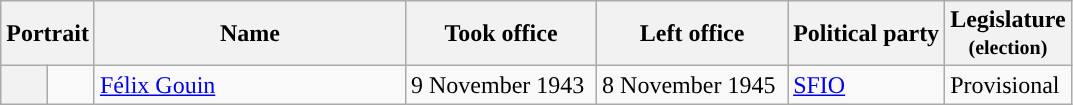<table class="wikitable">
<tr>
<th colspan=2>Portrait</th>
<th width=200>Name</th>
<th width=120>Took office</th>
<th width=120>Left office</th>
<th>Political party</th>
<th>Legislature<br><small>(election)</small></th>
</tr>
<tr>
<th style="background:"></th>
<td></td>
<td><a href='#'>Félix Gouin</a></td>
<td>9 November 1943</td>
<td>8 November 1945</td>
<td><a href='#'>SFIO</a></td>
<td>Provisional</td>
</tr>
</table>
